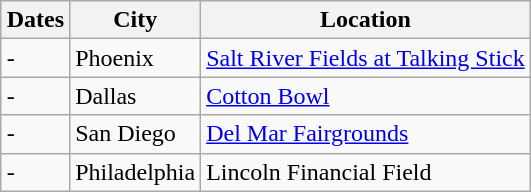<table class="wikitable" align=right>
<tr>
<th>Dates</th>
<th>City</th>
<th>Location</th>
</tr>
<tr>
<td> - </td>
<td>Phoenix</td>
<td><a href='#'>Salt River Fields at Talking Stick</a></td>
</tr>
<tr>
<td> - </td>
<td>Dallas</td>
<td><a href='#'>Cotton Bowl</a></td>
</tr>
<tr>
<td> - </td>
<td>San Diego</td>
<td><a href='#'>Del Mar Fairgrounds</a></td>
</tr>
<tr>
<td> - </td>
<td>Philadelphia</td>
<td>Lincoln Financial Field</td>
</tr>
</table>
